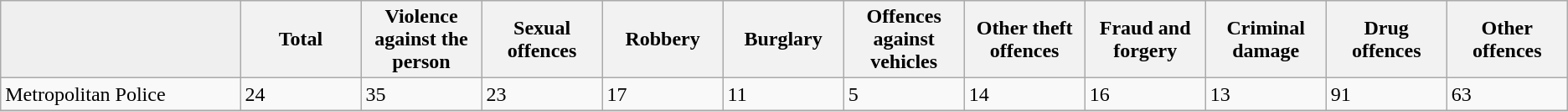<table class="wikitable">
<tr style="background:#efefef;">
<td></td>
<th style="width:7.7%;">Total</th>
<th style="width:7.7%;">Violence against the person</th>
<th style="width:7.7%;">Sexual offences</th>
<th style="width:7.7%;">Robbery</th>
<th style="width:7.7%;">Burglary</th>
<th style="width:7.7%;">Offences against vehicles</th>
<th style="width:7.7%;">Other theft offences</th>
<th style="width:7.7%;">Fraud and forgery</th>
<th style="width:7.7%;">Criminal damage</th>
<th style="width:7.7%;">Drug offences</th>
<th style="width:7.7%;">Other offences</th>
</tr>
<tr>
<td>Metropolitan Police</td>
<td>24</td>
<td>35</td>
<td>23</td>
<td>17</td>
<td>11</td>
<td>5</td>
<td>14</td>
<td>16</td>
<td>13</td>
<td>91</td>
<td>63</td>
</tr>
</table>
